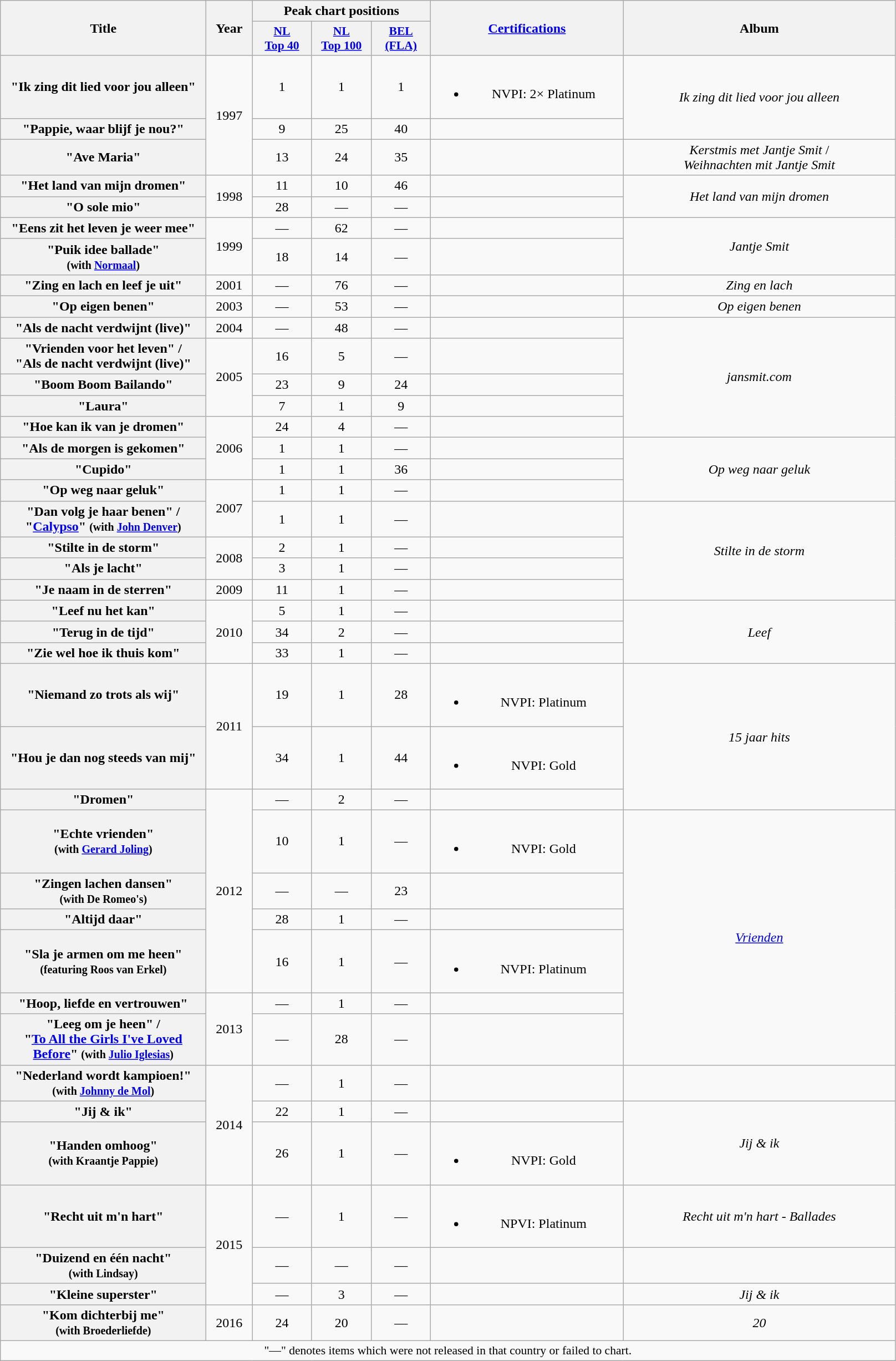<table class="wikitable plainrowheaders" style="text-align:center;" border="1">
<tr>
<th scope="col" rowspan="2" style="width:15em;">Title</th>
<th scope="col" rowspan="2" style="width:3em;">Year</th>
<th scope="col" colspan="3">Peak chart positions</th>
<th scope="col" rowspan="2" style="width:14em;"><a href='#'>Certifications</a></th>
<th scope="col" rowspan="2" style="width:20em;">Album</th>
</tr>
<tr>
<th scope="col" style="width:4.5em;font-size:90%;"><a href='#'>NL<br>Top 40</a><br></th>
<th scope="col" style="width:4.5em;font-size:90%;"><a href='#'>NL<br>Top 100</a><br></th>
<th scope="col" style="width:4.5em;font-size:90%;"><a href='#'>BEL<br>(FLA)</a><br></th>
</tr>
<tr>
<th scope="row">"Ik zing dit lied voor jou alleen"</th>
<td rowspan="3">1997</td>
<td>1</td>
<td>1</td>
<td>1</td>
<td><br><ul><li>NVPI: 2× Platinum</li></ul></td>
<td rowspan="2"><em>Ik zing dit lied voor jou alleen</em></td>
</tr>
<tr>
<th scope="row">"Pappie, waar blijf je nou?"</th>
<td>9</td>
<td>25</td>
<td>40</td>
<td></td>
</tr>
<tr>
<th scope="row">"Ave Maria"</th>
<td>13</td>
<td>24</td>
<td>35</td>
<td></td>
<td rowspan="1"><em>Kerstmis met Jantje Smit</em> / <br><em>Weihnachten mit Jantje Smit</em></td>
</tr>
<tr>
<th scope="row">"Het land van mijn dromen"</th>
<td rowspan="2">1998</td>
<td>11</td>
<td>10</td>
<td>46</td>
<td></td>
<td rowspan="2"><em>Het land van mijn dromen</em></td>
</tr>
<tr>
<th scope="row">"O sole mio"</th>
<td>28</td>
<td>—</td>
<td>—</td>
<td></td>
</tr>
<tr>
<th scope="row">"Eens zit het leven je weer mee"</th>
<td rowspan="2">1999</td>
<td>—</td>
<td>62</td>
<td>—</td>
<td></td>
<td rowspan="2"><em>Jantje Smit</em></td>
</tr>
<tr>
<th scope="row">"Puik idee ballade" <br><small>(with <a href='#'>Normaal</a>)</small></th>
<td>18</td>
<td>14</td>
<td>—</td>
<td></td>
</tr>
<tr>
<th scope="row">"Zing en lach en leef je uit"</th>
<td rowspan="1">2001</td>
<td>—</td>
<td>76</td>
<td>—</td>
<td></td>
<td rowspan="1"><em>Zing en lach</em></td>
</tr>
<tr>
<th scope="row">"Op eigen benen"</th>
<td rowspan="1">2003</td>
<td>—</td>
<td>53</td>
<td>—</td>
<td></td>
<td rowspan="1"><em>Op eigen benen</em></td>
</tr>
<tr>
<th scope="row">"Als de nacht verdwijnt (live)"</th>
<td rowspan="1">2004</td>
<td>—</td>
<td>48</td>
<td>—</td>
<td></td>
<td rowspan="5"><em>jansmit.com</em></td>
</tr>
<tr>
<th scope="row">"Vrienden voor het leven" / <br>"Als de nacht verdwijnt (live)"</th>
<td rowspan="3">2005</td>
<td>16</td>
<td>5</td>
<td>—</td>
<td></td>
</tr>
<tr>
<th scope="row">"Boom Boom Bailando"</th>
<td>23</td>
<td>9</td>
<td>24</td>
<td></td>
</tr>
<tr>
<th scope="row">"Laura"</th>
<td>7</td>
<td>1</td>
<td>9</td>
<td></td>
</tr>
<tr>
<th scope="row">"Hoe kan ik van je dromen"</th>
<td rowspan="3">2006</td>
<td>24</td>
<td>4</td>
<td>—</td>
<td></td>
</tr>
<tr>
<th scope="row">"Als de morgen is gekomen"</th>
<td>1</td>
<td>1</td>
<td>—</td>
<td></td>
<td rowspan="3"><em>Op weg naar geluk</em></td>
</tr>
<tr>
<th scope="row">"Cupido"</th>
<td>1</td>
<td>1</td>
<td>36</td>
<td></td>
</tr>
<tr>
<th scope="row">"Op weg naar geluk"</th>
<td rowspan="2">2007</td>
<td>1</td>
<td>1</td>
<td>—</td>
<td></td>
</tr>
<tr>
<th scope="row">"Dan volg je haar benen" / <br>"<a href='#'>Calypso</a>" <small>(with <a href='#'>John Denver</a>)</small></th>
<td>1</td>
<td>1</td>
<td>—</td>
<td></td>
<td rowspan="4"><em>Stilte in de storm</em></td>
</tr>
<tr>
<th scope="row">"Stilte in de storm"</th>
<td rowspan="2">2008</td>
<td>2</td>
<td>1</td>
<td>—</td>
<td></td>
</tr>
<tr>
<th scope="row">"Als je lacht"</th>
<td>3</td>
<td>1</td>
<td>—</td>
<td></td>
</tr>
<tr>
<th scope="row">"Je naam in de sterren"</th>
<td rowspan="1">2009</td>
<td>11</td>
<td>1</td>
<td>—</td>
<td></td>
</tr>
<tr>
<th scope="row">"Leef nu het kan"</th>
<td rowspan="3">2010</td>
<td>5</td>
<td>1</td>
<td>—</td>
<td></td>
<td rowspan="3"><em>Leef</em></td>
</tr>
<tr>
<th scope="row">"Terug in de tijd"</th>
<td>34</td>
<td>2</td>
<td>—</td>
<td></td>
</tr>
<tr>
<th scope="row">"Zie wel hoe ik thuis kom"</th>
<td>33</td>
<td>1</td>
<td>—</td>
<td></td>
</tr>
<tr>
<th scope="row">"Niemand zo trots als wij"</th>
<td rowspan="2">2011</td>
<td>19</td>
<td>1</td>
<td>28</td>
<td><br><ul><li>NVPI: Platinum</li></ul></td>
<td rowspan="3"><em>15 jaar hits</em></td>
</tr>
<tr>
<th scope="row">"Hou je dan nog steeds van mij"</th>
<td>34</td>
<td>1</td>
<td>44</td>
<td><br><ul><li>NVPI: Gold</li></ul></td>
</tr>
<tr>
<th scope="row">"Dromen"</th>
<td rowspan="5">2012</td>
<td>—</td>
<td>2</td>
<td>—</td>
<td></td>
</tr>
<tr>
<th scope="row">"Echte vrienden"<br><small>(with <a href='#'>Gerard Joling</a>)</small></th>
<td>10</td>
<td>1</td>
<td>—</td>
<td><br><ul><li>NVPI: Gold</li></ul></td>
<td rowspan="6"><em><a href='#'>Vrienden</a></em></td>
</tr>
<tr>
<th scope="row">"Zingen lachen dansen"<br><small>(with De Romeo's)</small></th>
<td>—</td>
<td>—</td>
<td>23</td>
<td></td>
</tr>
<tr>
<th scope="row">"Altijd daar"</th>
<td>28</td>
<td>1</td>
<td>—</td>
<td></td>
</tr>
<tr>
<th scope="row">"Sla je armen om me heen"<br><small>(featuring Roos van Erkel)</small></th>
<td>16</td>
<td>1</td>
<td>—</td>
<td><br><ul><li>NVPI: Platinum</li></ul></td>
</tr>
<tr>
<th scope="row">"Hoop, liefde en vertrouwen"</th>
<td rowspan="2">2013</td>
<td>—</td>
<td>1</td>
<td>—</td>
<td></td>
</tr>
<tr>
<th scope="row">"Leeg om je heen" / <br>"<a href='#'>To All the Girls I've Loved Before</a>" <small>(with <a href='#'>Julio Iglesias</a>)</small></th>
<td>—</td>
<td>28</td>
<td>—</td>
<td></td>
</tr>
<tr>
<th scope="row">"Nederland wordt kampioen!"<br><small>(with <a href='#'>Johnny de Mol</a>)</small></th>
<td rowspan="3">2014</td>
<td>—</td>
<td>1</td>
<td>—</td>
<td></td>
<td></td>
</tr>
<tr>
<th scope="row">"Jij & ik"</th>
<td>22</td>
<td>1</td>
<td>—</td>
<td></td>
<td rowspan="2"><em>Jij & ik</em></td>
</tr>
<tr>
<th scope="row">"Handen omhoog"<br><small>(with Kraantje Pappie)</small></th>
<td>26</td>
<td>1</td>
<td>—</td>
<td><br><ul><li>NVPI: Gold</li></ul></td>
</tr>
<tr>
<th scope="row">"Recht uit m'n hart"</th>
<td rowspan="3">2015</td>
<td>—</td>
<td>1</td>
<td>—</td>
<td><br><ul><li>NPVI: Platinum</li></ul></td>
<td><em>Recht uit m'n hart - Ballades</em></td>
</tr>
<tr>
<th scope="row">"Duizend en één nacht"<br><small>(with Lindsay)</small></th>
<td>—</td>
<td>—</td>
<td>—</td>
<td></td>
<td></td>
</tr>
<tr>
<th scope="row">"Kleine superster"</th>
<td>—</td>
<td>3</td>
<td>—</td>
<td></td>
<td><em>Jij & ik</em></td>
</tr>
<tr>
<th scope="row">"Kom dichterbij me"<br><small>(with Broederliefde)</small></th>
<td>2016</td>
<td>24</td>
<td>20</td>
<td>—</td>
<td></td>
<td><em>20</em></td>
</tr>
<tr>
<td colspan="7" align="center" style="font-size:90%;">"—" denotes items which were not released in that country or failed to chart.</td>
</tr>
</table>
